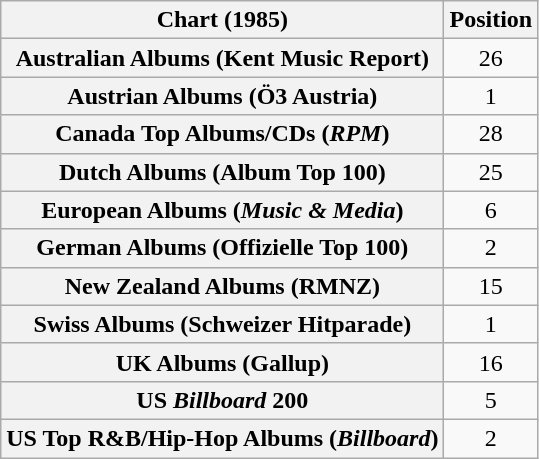<table class="wikitable sortable plainrowheaders" style="text-align:center">
<tr>
<th scope="col">Chart (1985)</th>
<th scope="col">Position</th>
</tr>
<tr>
<th scope="row">Australian Albums (Kent Music Report)</th>
<td>26</td>
</tr>
<tr>
<th scope="row">Austrian Albums (Ö3 Austria)</th>
<td>1</td>
</tr>
<tr>
<th scope="row">Canada Top Albums/CDs (<em>RPM</em>)</th>
<td>28</td>
</tr>
<tr>
<th scope="row">Dutch Albums (Album Top 100)</th>
<td>25</td>
</tr>
<tr>
<th scope="row">European Albums (<em>Music & Media</em>)</th>
<td>6</td>
</tr>
<tr>
<th scope="row">German Albums (Offizielle Top 100)</th>
<td>2</td>
</tr>
<tr>
<th scope="row">New Zealand Albums (RMNZ)</th>
<td>15</td>
</tr>
<tr>
<th scope="row">Swiss Albums (Schweizer Hitparade)</th>
<td>1</td>
</tr>
<tr>
<th scope="row">UK Albums (Gallup)</th>
<td>16</td>
</tr>
<tr>
<th scope="row">US <em>Billboard</em> 200</th>
<td>5</td>
</tr>
<tr>
<th scope="row">US Top R&B/Hip-Hop Albums (<em>Billboard</em>)</th>
<td>2</td>
</tr>
</table>
